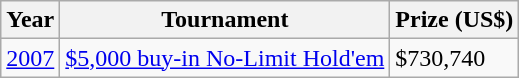<table class="wikitable">
<tr>
<th>Year</th>
<th>Tournament</th>
<th>Prize (US$)</th>
</tr>
<tr>
<td><a href='#'>2007</a></td>
<td><a href='#'>$5,000 buy-in No-Limit Hold'em</a></td>
<td>$730,740</td>
</tr>
</table>
